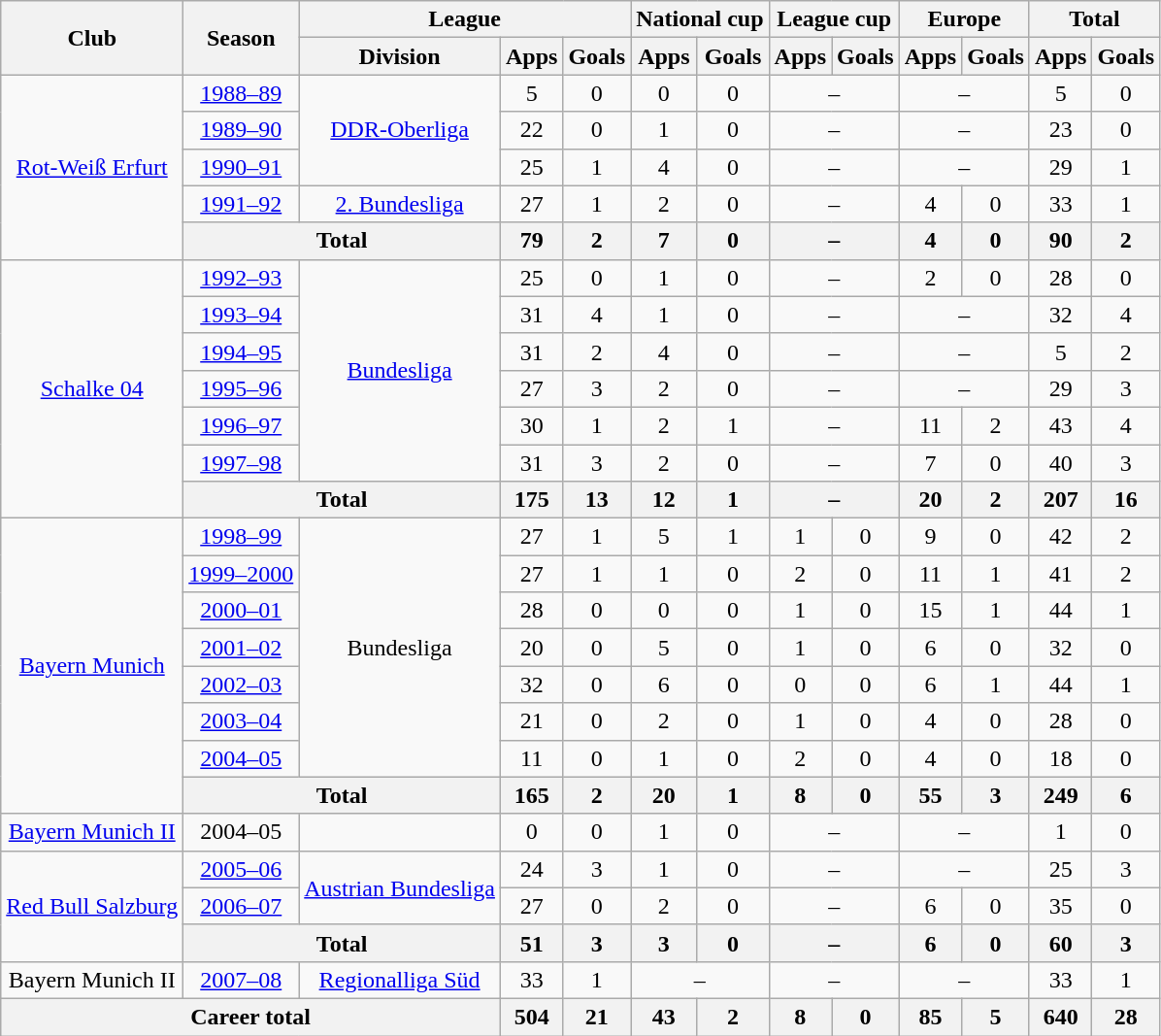<table class=wikitable style=text-align:center>
<tr>
<th rowspan=2>Club</th>
<th rowspan=2>Season</th>
<th colspan=3>League</th>
<th colspan=2>National cup</th>
<th colspan=2>League cup</th>
<th colspan=2>Europe</th>
<th colspan=2>Total</th>
</tr>
<tr>
<th>Division</th>
<th>Apps</th>
<th>Goals</th>
<th>Apps</th>
<th>Goals</th>
<th>Apps</th>
<th>Goals</th>
<th>Apps</th>
<th>Goals</th>
<th>Apps</th>
<th>Goals</th>
</tr>
<tr>
<td rowspan="5"><a href='#'>Rot-Weiß Erfurt</a></td>
<td><a href='#'>1988–89</a></td>
<td rowspan="3"><a href='#'>DDR-Oberliga</a></td>
<td>5</td>
<td>0</td>
<td>0</td>
<td>0</td>
<td colspan="2">–</td>
<td colspan="2">–</td>
<td>5</td>
<td>0</td>
</tr>
<tr>
<td><a href='#'>1989–90</a></td>
<td>22</td>
<td>0</td>
<td>1</td>
<td>0</td>
<td colspan="2">–</td>
<td colspan="2">–</td>
<td>23</td>
<td>0</td>
</tr>
<tr>
<td><a href='#'>1990–91</a></td>
<td>25</td>
<td>1</td>
<td>4</td>
<td>0</td>
<td colspan="2">–</td>
<td colspan="2">–</td>
<td>29</td>
<td>1</td>
</tr>
<tr>
<td><a href='#'>1991–92</a></td>
<td><a href='#'>2. Bundesliga</a></td>
<td>27</td>
<td>1</td>
<td>2</td>
<td>0</td>
<td colspan="2">–</td>
<td>4</td>
<td>0</td>
<td>33</td>
<td>1</td>
</tr>
<tr>
<th colspan="2">Total</th>
<th>79</th>
<th>2</th>
<th>7</th>
<th>0</th>
<th colspan="2">–</th>
<th>4</th>
<th>0</th>
<th>90</th>
<th>2</th>
</tr>
<tr>
<td rowspan="7"><a href='#'>Schalke 04</a></td>
<td><a href='#'>1992–93</a></td>
<td rowspan="6"><a href='#'>Bundesliga</a></td>
<td>25</td>
<td>0</td>
<td>1</td>
<td>0</td>
<td colspan="2">–</td>
<td>2</td>
<td>0</td>
<td>28</td>
<td>0</td>
</tr>
<tr>
<td><a href='#'>1993–94</a></td>
<td>31</td>
<td>4</td>
<td>1</td>
<td>0</td>
<td colspan="2">–</td>
<td colspan="2">–</td>
<td>32</td>
<td>4</td>
</tr>
<tr>
<td><a href='#'>1994–95</a></td>
<td>31</td>
<td>2</td>
<td>4</td>
<td>0</td>
<td colspan="2">–</td>
<td colspan="2">–</td>
<td>5</td>
<td>2</td>
</tr>
<tr>
<td><a href='#'>1995–96</a></td>
<td>27</td>
<td>3</td>
<td>2</td>
<td>0</td>
<td colspan="2">–</td>
<td colspan="2">–</td>
<td>29</td>
<td>3</td>
</tr>
<tr>
<td><a href='#'>1996–97</a></td>
<td>30</td>
<td>1</td>
<td>2</td>
<td>1</td>
<td colspan="2">–</td>
<td>11</td>
<td>2</td>
<td>43</td>
<td>4</td>
</tr>
<tr>
<td><a href='#'>1997–98</a></td>
<td>31</td>
<td>3</td>
<td>2</td>
<td>0</td>
<td colspan="2">–</td>
<td>7</td>
<td>0</td>
<td>40</td>
<td>3</td>
</tr>
<tr>
<th colspan="2">Total</th>
<th>175</th>
<th>13</th>
<th>12</th>
<th>1</th>
<th colspan="2">–</th>
<th>20</th>
<th>2</th>
<th>207</th>
<th>16</th>
</tr>
<tr>
<td rowspan="8"><a href='#'>Bayern Munich</a></td>
<td><a href='#'>1998–99</a></td>
<td rowspan="7">Bundesliga</td>
<td>27</td>
<td>1</td>
<td>5</td>
<td>1</td>
<td>1</td>
<td>0</td>
<td>9</td>
<td>0</td>
<td>42</td>
<td>2</td>
</tr>
<tr>
<td><a href='#'>1999–2000</a></td>
<td>27</td>
<td>1</td>
<td>1</td>
<td>0</td>
<td>2</td>
<td>0</td>
<td>11</td>
<td>1</td>
<td>41</td>
<td>2</td>
</tr>
<tr>
<td><a href='#'>2000–01</a></td>
<td>28</td>
<td>0</td>
<td>0</td>
<td>0</td>
<td>1</td>
<td>0</td>
<td>15</td>
<td>1</td>
<td>44</td>
<td>1</td>
</tr>
<tr>
<td><a href='#'>2001–02</a></td>
<td>20</td>
<td>0</td>
<td>5</td>
<td>0</td>
<td>1</td>
<td>0</td>
<td>6</td>
<td>0</td>
<td>32</td>
<td>0</td>
</tr>
<tr>
<td><a href='#'>2002–03</a></td>
<td>32</td>
<td>0</td>
<td>6</td>
<td>0</td>
<td>0</td>
<td>0</td>
<td>6</td>
<td>1</td>
<td>44</td>
<td>1</td>
</tr>
<tr>
<td><a href='#'>2003–04</a></td>
<td>21</td>
<td>0</td>
<td>2</td>
<td>0</td>
<td>1</td>
<td>0</td>
<td>4</td>
<td>0</td>
<td>28</td>
<td>0</td>
</tr>
<tr>
<td><a href='#'>2004–05</a></td>
<td>11</td>
<td>0</td>
<td>1</td>
<td>0</td>
<td>2</td>
<td>0</td>
<td>4</td>
<td>0</td>
<td>18</td>
<td>0</td>
</tr>
<tr>
<th colspan="2">Total</th>
<th>165</th>
<th>2</th>
<th>20</th>
<th>1</th>
<th>8</th>
<th>0</th>
<th>55</th>
<th>3</th>
<th>249</th>
<th>6</th>
</tr>
<tr>
<td><a href='#'>Bayern Munich II</a></td>
<td>2004–05</td>
<td></td>
<td>0</td>
<td>0</td>
<td>1</td>
<td>0</td>
<td colspan="2">–</td>
<td colspan="2">–</td>
<td>1</td>
<td>0</td>
</tr>
<tr>
<td rowspan="3"><a href='#'>Red Bull Salzburg</a></td>
<td><a href='#'>2005–06</a></td>
<td rowspan="2"><a href='#'>Austrian Bundesliga</a></td>
<td>24</td>
<td>3</td>
<td>1</td>
<td>0</td>
<td colspan="2">–</td>
<td colspan="2">–</td>
<td>25</td>
<td>3</td>
</tr>
<tr>
<td><a href='#'>2006–07</a></td>
<td>27</td>
<td>0</td>
<td>2</td>
<td>0</td>
<td colspan="2">–</td>
<td>6</td>
<td>0</td>
<td>35</td>
<td>0</td>
</tr>
<tr>
<th colspan="2">Total</th>
<th>51</th>
<th>3</th>
<th>3</th>
<th>0</th>
<th colspan="2">–</th>
<th>6</th>
<th>0</th>
<th>60</th>
<th>3</th>
</tr>
<tr>
<td>Bayern Munich II</td>
<td><a href='#'>2007–08</a></td>
<td><a href='#'>Regionalliga Süd</a></td>
<td>33</td>
<td>1</td>
<td colspan="2">–</td>
<td colspan="2">–</td>
<td colspan="2">–</td>
<td>33</td>
<td>1</td>
</tr>
<tr>
<th colspan="3">Career total</th>
<th>504</th>
<th>21</th>
<th>43</th>
<th>2</th>
<th>8</th>
<th>0</th>
<th>85</th>
<th>5</th>
<th>640</th>
<th>28</th>
</tr>
</table>
